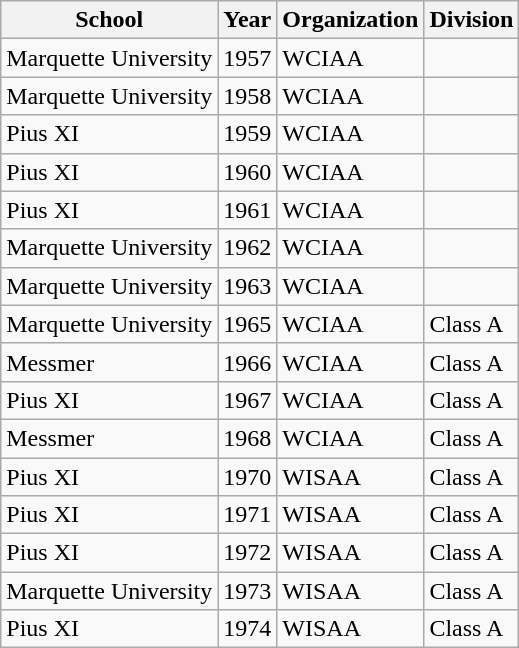<table class="wikitable">
<tr>
<th>School</th>
<th>Year</th>
<th>Organization</th>
<th>Division</th>
</tr>
<tr>
<td>Marquette University</td>
<td>1957</td>
<td>WCIAA</td>
<td></td>
</tr>
<tr>
<td>Marquette University</td>
<td>1958</td>
<td>WCIAA</td>
<td></td>
</tr>
<tr>
<td>Pius XI</td>
<td>1959</td>
<td>WCIAA</td>
<td></td>
</tr>
<tr>
<td>Pius XI</td>
<td>1960</td>
<td>WCIAA</td>
<td></td>
</tr>
<tr>
<td>Pius XI</td>
<td>1961</td>
<td>WCIAA</td>
<td></td>
</tr>
<tr>
<td>Marquette University</td>
<td>1962</td>
<td>WCIAA</td>
<td></td>
</tr>
<tr>
<td>Marquette University</td>
<td>1963</td>
<td>WCIAA</td>
<td></td>
</tr>
<tr>
<td>Marquette University</td>
<td>1965</td>
<td>WCIAA</td>
<td>Class A</td>
</tr>
<tr>
<td>Messmer</td>
<td>1966</td>
<td>WCIAA</td>
<td>Class A</td>
</tr>
<tr>
<td>Pius XI</td>
<td>1967</td>
<td>WCIAA</td>
<td>Class A</td>
</tr>
<tr>
<td>Messmer</td>
<td>1968</td>
<td>WCIAA</td>
<td>Class A</td>
</tr>
<tr>
<td>Pius XI</td>
<td>1970</td>
<td>WISAA</td>
<td>Class A</td>
</tr>
<tr>
<td>Pius XI</td>
<td>1971</td>
<td>WISAA</td>
<td>Class A</td>
</tr>
<tr>
<td>Pius XI</td>
<td>1972</td>
<td>WISAA</td>
<td>Class A</td>
</tr>
<tr>
<td>Marquette University</td>
<td>1973</td>
<td>WISAA</td>
<td>Class A</td>
</tr>
<tr>
<td>Pius XI</td>
<td>1974</td>
<td>WISAA</td>
<td>Class A</td>
</tr>
</table>
